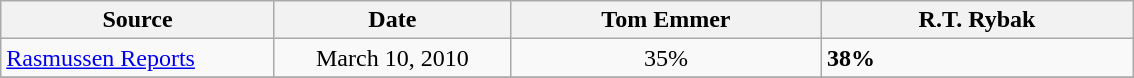<table class="wikitable collapsible">
<tr>
<th width="175px">Source</th>
<th width="150px">Date</th>
<th width="200px" align="center">Tom Emmer</th>
<th width="200px" align="center">R.T. Rybak</th>
</tr>
<tr>
<td><a href='#'>Rasmussen Reports</a></td>
<td align="center">March 10, 2010</td>
<td align="center">35%</td>
<td><strong>38%</strong></td>
</tr>
<tr>
</tr>
</table>
